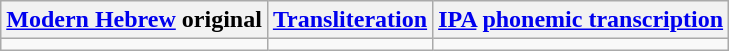<table class="wikitable">
<tr>
<th><a href='#'>Modern Hebrew</a> original</th>
<th><a href='#'>Transliteration</a></th>
<th><a href='#'>IPA</a> <a href='#'>phonemic transcription</a></th>
</tr>
<tr style="vertical-align:top; white-space:nowrap;">
<td></td>
<td></td>
<td></td>
</tr>
</table>
